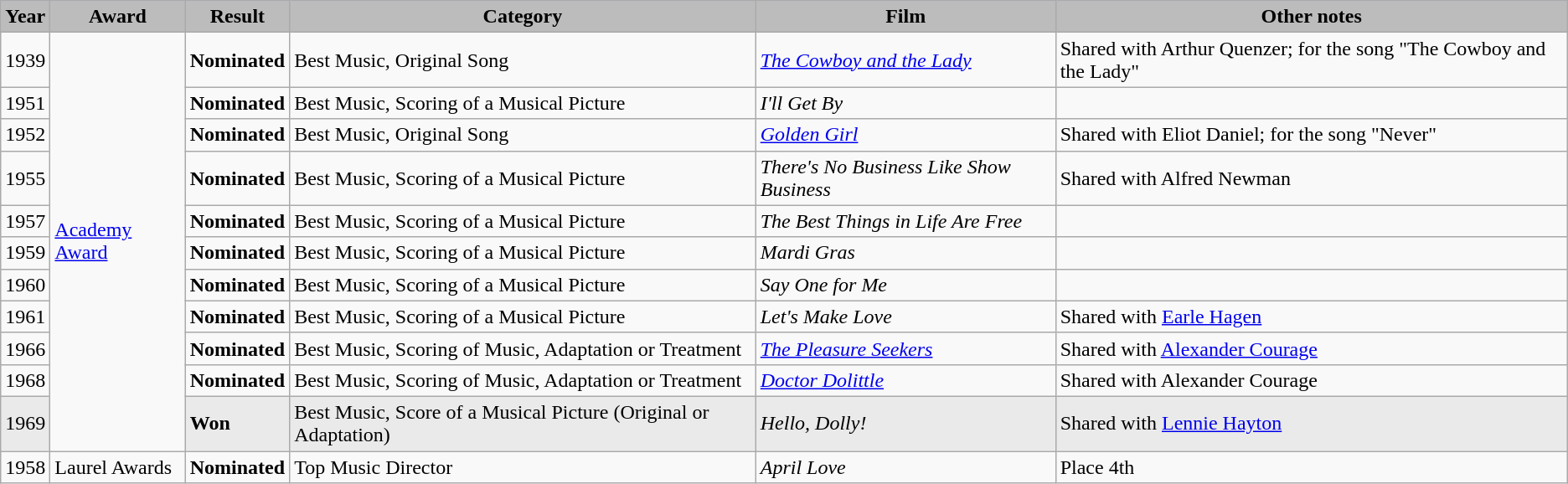<table class="wikitable">
<tr style="background:#b0c4de; text-align:center;">
<th style="background:#bcbcbc;">Year</th>
<th style="background:#bcbcbc;">Award</th>
<th style="background:#bcbcbc;">Result</th>
<th style="background:#bcbcbc;">Category</th>
<th style="background:#bcbcbc;">Film</th>
<th style="background:#bcbcbc;">Other notes</th>
</tr>
<tr>
<td>1939</td>
<td rowspan=11><a href='#'>Academy Award</a></td>
<td><strong>Nominated</strong></td>
<td>Best Music, Original Song</td>
<td><em><a href='#'>The Cowboy and the Lady</a></em></td>
<td>Shared with Arthur Quenzer; for the song "The Cowboy and the Lady"</td>
</tr>
<tr>
<td>1951</td>
<td><strong>Nominated</strong></td>
<td>Best Music, Scoring of a Musical Picture</td>
<td><em>I'll Get By</em></td>
<td></td>
</tr>
<tr>
<td>1952</td>
<td><strong>Nominated</strong></td>
<td>Best Music, Original Song</td>
<td><em><a href='#'>Golden Girl</a></em></td>
<td>Shared with Eliot Daniel; for the song "Never"</td>
</tr>
<tr>
<td>1955</td>
<td><strong>Nominated</strong></td>
<td>Best Music, Scoring of a Musical Picture</td>
<td><em>There's No Business Like Show Business</em></td>
<td>Shared with Alfred Newman</td>
</tr>
<tr>
<td>1957</td>
<td><strong>Nominated</strong></td>
<td>Best Music, Scoring of a Musical Picture</td>
<td><em>The Best Things in Life Are Free</em></td>
<td></td>
</tr>
<tr>
<td>1959</td>
<td><strong>Nominated</strong></td>
<td>Best Music, Scoring of a Musical Picture</td>
<td><em>Mardi Gras</em></td>
<td></td>
</tr>
<tr>
<td>1960</td>
<td><strong>Nominated</strong></td>
<td>Best Music, Scoring of a Musical Picture</td>
<td><em>Say One for Me</em></td>
<td></td>
</tr>
<tr>
<td>1961</td>
<td><strong>Nominated</strong></td>
<td>Best Music, Scoring of a Musical Picture</td>
<td><em>Let's Make Love</em></td>
<td>Shared with <a href='#'>Earle Hagen</a></td>
</tr>
<tr>
<td>1966</td>
<td><strong>Nominated</strong></td>
<td>Best Music, Scoring of Music, Adaptation or Treatment</td>
<td><em><a href='#'>The Pleasure Seekers</a></em></td>
<td>Shared with <a href='#'>Alexander Courage</a></td>
</tr>
<tr>
<td>1968</td>
<td><strong>Nominated</strong></td>
<td>Best Music, Scoring of Music, Adaptation or Treatment</td>
<td><em><a href='#'>Doctor Dolittle</a></em></td>
<td>Shared with Alexander Courage</td>
</tr>
<tr style="background:#eaeaea;">
<td>1969</td>
<td><strong>Won</strong></td>
<td>Best Music, Score of a Musical Picture (Original or Adaptation)</td>
<td><em>Hello, Dolly!</em></td>
<td>Shared with <a href='#'>Lennie Hayton</a></td>
</tr>
<tr>
<td>1958</td>
<td>Laurel Awards</td>
<td><strong>Nominated</strong></td>
<td>Top Music Director</td>
<td><em>April Love</em></td>
<td>Place 4th</td>
</tr>
</table>
